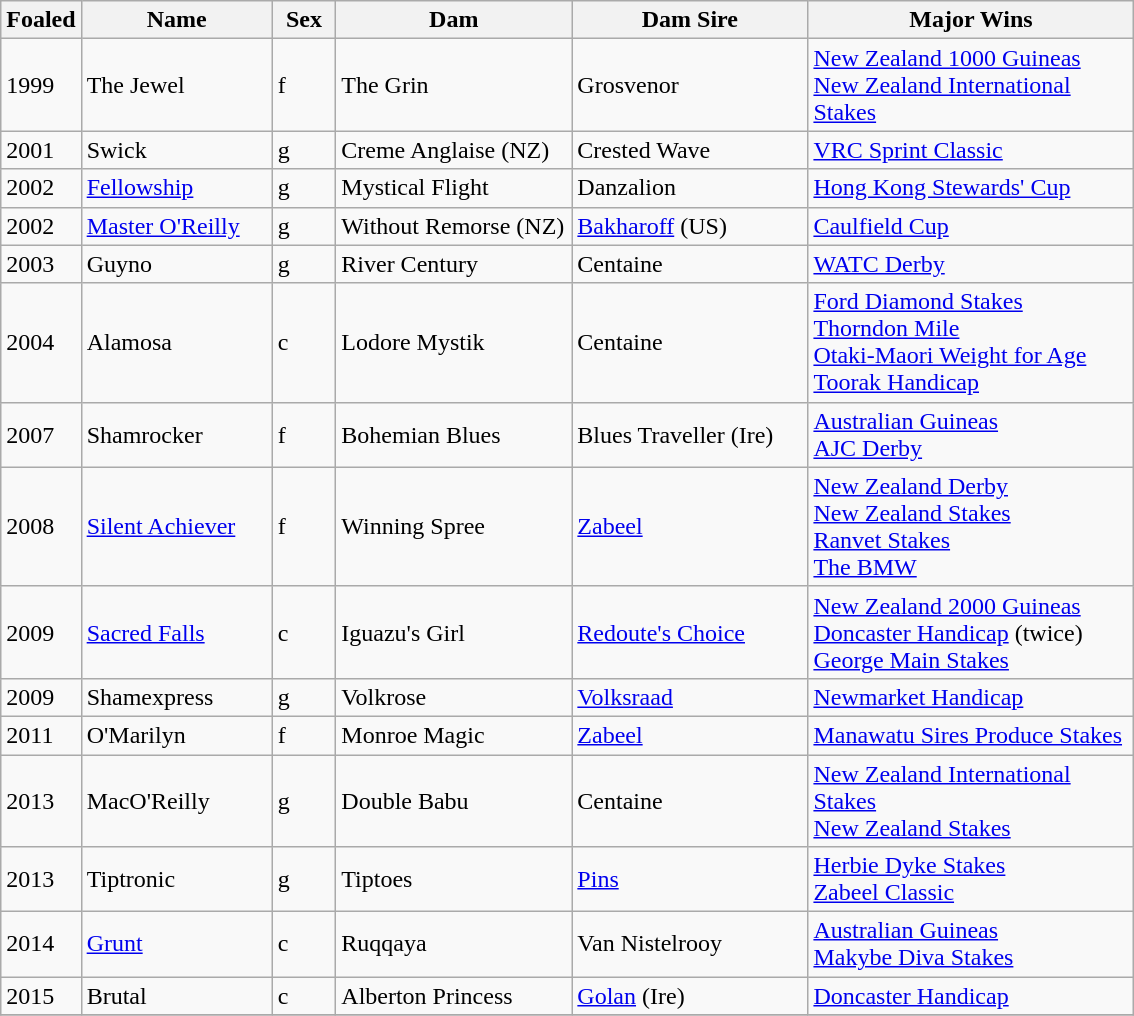<table class="wikitable sortable">
<tr>
<th width="35px"><strong>Foaled</strong></th>
<th width="120px"><strong>Name</strong></th>
<th width="35px"><strong>Sex</strong></th>
<th width="150px"><strong>Dam</strong></th>
<th width="150px"><strong>Dam Sire</strong></th>
<th width="210px"><strong>Major Wins</strong></th>
</tr>
<tr>
<td>1999</td>
<td>The Jewel </td>
<td>f</td>
<td>The Grin</td>
<td>Grosvenor</td>
<td><a href='#'>New Zealand 1000 Guineas</a> <br> <a href='#'>New Zealand International Stakes</a></td>
</tr>
<tr>
<td>2001</td>
<td>Swick </td>
<td>g</td>
<td>Creme Anglaise (NZ)</td>
<td>Crested Wave</td>
<td><a href='#'>VRC Sprint Classic</a></td>
</tr>
<tr>
<td>2002</td>
<td><a href='#'>Fellowship</a></td>
<td>g</td>
<td>Mystical Flight</td>
<td>Danzalion</td>
<td><a href='#'>Hong Kong Stewards' Cup</a></td>
</tr>
<tr>
<td>2002</td>
<td><a href='#'>Master O'Reilly</a></td>
<td>g</td>
<td>Without Remorse (NZ)</td>
<td><a href='#'>Bakharoff</a> (US)</td>
<td><a href='#'>Caulfield Cup</a></td>
</tr>
<tr>
<td>2003</td>
<td>Guyno </td>
<td>g</td>
<td>River Century</td>
<td>Centaine</td>
<td><a href='#'>WATC Derby</a></td>
</tr>
<tr>
<td>2004</td>
<td>Alamosa </td>
<td>c</td>
<td>Lodore Mystik</td>
<td>Centaine</td>
<td><a href='#'>Ford Diamond Stakes</a> <br> <a href='#'>Thorndon Mile</a> <br> <a href='#'>Otaki-Maori Weight for Age</a> <br> <a href='#'>Toorak Handicap</a></td>
</tr>
<tr>
<td>2007</td>
<td>Shamrocker </td>
<td>f</td>
<td>Bohemian Blues</td>
<td>Blues Traveller (Ire)</td>
<td><a href='#'>Australian Guineas</a> <br> <a href='#'>AJC Derby</a></td>
</tr>
<tr>
<td>2008</td>
<td><a href='#'>Silent Achiever</a></td>
<td>f</td>
<td>Winning Spree</td>
<td><a href='#'>Zabeel</a></td>
<td><a href='#'>New Zealand Derby</a> <br> <a href='#'>New Zealand Stakes</a> <br> <a href='#'>Ranvet Stakes</a> <br> <a href='#'>The BMW</a></td>
</tr>
<tr>
<td>2009</td>
<td><a href='#'>Sacred Falls</a></td>
<td>c</td>
<td>Iguazu's Girl</td>
<td><a href='#'>Redoute's Choice</a></td>
<td><a href='#'>New Zealand 2000 Guineas</a> <br> <a href='#'>Doncaster Handicap</a> (twice) <br> <a href='#'>George Main Stakes</a></td>
</tr>
<tr>
<td>2009</td>
<td>Shamexpress </td>
<td>g</td>
<td>Volkrose</td>
<td><a href='#'>Volksraad</a></td>
<td><a href='#'>Newmarket Handicap</a></td>
</tr>
<tr>
<td>2011</td>
<td>O'Marilyn </td>
<td>f</td>
<td>Monroe Magic</td>
<td><a href='#'>Zabeel</a></td>
<td><a href='#'>Manawatu Sires Produce Stakes</a></td>
</tr>
<tr>
<td>2013</td>
<td>MacO'Reilly </td>
<td>g</td>
<td>Double Babu</td>
<td>Centaine</td>
<td><a href='#'>New Zealand International Stakes</a> <br> <a href='#'>New Zealand Stakes</a></td>
</tr>
<tr>
<td>2013</td>
<td>Tiptronic </td>
<td>g</td>
<td>Tiptoes</td>
<td><a href='#'>Pins</a></td>
<td><a href='#'>Herbie Dyke Stakes</a> <br> <a href='#'>Zabeel Classic</a></td>
</tr>
<tr>
<td>2014</td>
<td><a href='#'>Grunt</a></td>
<td>c</td>
<td>Ruqqaya</td>
<td>Van Nistelrooy</td>
<td><a href='#'>Australian Guineas</a> <br> <a href='#'>Makybe Diva Stakes</a></td>
</tr>
<tr>
<td>2015</td>
<td>Brutal </td>
<td>c</td>
<td>Alberton Princess</td>
<td><a href='#'>Golan</a> (Ire)</td>
<td><a href='#'>Doncaster Handicap</a></td>
</tr>
<tr>
</tr>
</table>
